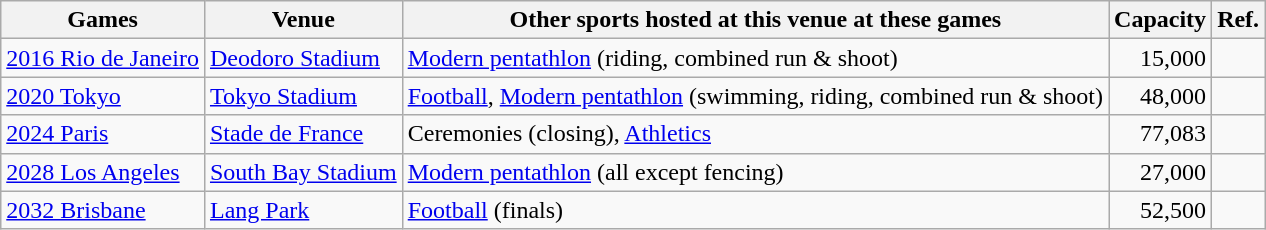<table class="wikitable">
<tr>
<th>Games</th>
<th>Venue</th>
<th>Other sports hosted at this venue at these games</th>
<th>Capacity</th>
<th>Ref.</th>
</tr>
<tr>
<td><a href='#'>2016 Rio de Janeiro</a></td>
<td><a href='#'>Deodoro Stadium</a></td>
<td><a href='#'>Modern pentathlon</a> (riding, combined run & shoot)</td>
<td align="right">15,000</td>
<td align=center></td>
</tr>
<tr>
<td><a href='#'>2020 Tokyo</a></td>
<td><a href='#'>Tokyo Stadium</a></td>
<td><a href='#'>Football</a>, <a href='#'>Modern pentathlon</a> (swimming, riding, combined run & shoot)</td>
<td align="right">48,000</td>
<td align=center></td>
</tr>
<tr>
<td><a href='#'>2024 Paris</a></td>
<td><a href='#'>Stade de France</a></td>
<td>Ceremonies (closing), <a href='#'>Athletics</a></td>
<td align=right>77,083</td>
<td align=center></td>
</tr>
<tr>
<td><a href='#'>2028 Los Angeles</a></td>
<td><a href='#'>South Bay Stadium</a></td>
<td><a href='#'>Modern pentathlon</a> (all except fencing)</td>
<td align=right>27,000</td>
<td align=center></td>
</tr>
<tr>
<td><a href='#'>2032 Brisbane</a></td>
<td><a href='#'>Lang Park</a></td>
<td><a href='#'>Football</a> (finals)</td>
<td align=right>52,500</td>
<td align=center></td>
</tr>
</table>
